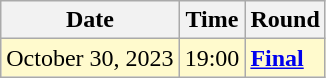<table class="wikitable">
<tr>
<th>Date</th>
<th>Time</th>
<th>Round</th>
</tr>
<tr style=background:lemonchiffon>
<td>October 30, 2023</td>
<td>19:00</td>
<td><strong><a href='#'>Final</a></strong></td>
</tr>
</table>
